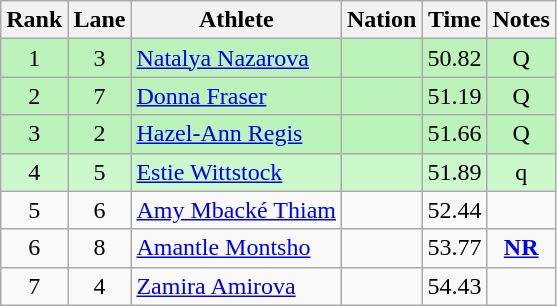<table class="wikitable sortable" style="text-align:center">
<tr>
<th>Rank</th>
<th>Lane</th>
<th>Athlete</th>
<th>Nation</th>
<th>Time</th>
<th>Notes</th>
</tr>
<tr bgcolor=bbf3bb>
<td>1</td>
<td>3</td>
<td align=left><a href='#'>Natalya Nazarova</a></td>
<td align=left></td>
<td>50.82</td>
<td>Q</td>
</tr>
<tr bgcolor=bbf3bb>
<td>2</td>
<td>7</td>
<td align=left><a href='#'>Donna Fraser</a></td>
<td align=left></td>
<td>51.19</td>
<td>Q</td>
</tr>
<tr bgcolor=bbf3bb>
<td>3</td>
<td>2</td>
<td align=left><a href='#'>Hazel-Ann Regis</a></td>
<td align=left></td>
<td>51.66</td>
<td>Q</td>
</tr>
<tr bgcolor=ccf9cc>
<td>4</td>
<td>5</td>
<td align=left><a href='#'>Estie Wittstock</a></td>
<td align=left></td>
<td>51.89</td>
<td>q</td>
</tr>
<tr>
<td>5</td>
<td>6</td>
<td align=left><a href='#'>Amy Mbacké Thiam</a></td>
<td align=left></td>
<td>52.44</td>
<td></td>
</tr>
<tr>
<td>6</td>
<td>8</td>
<td align=left><a href='#'>Amantle Montsho</a></td>
<td align=left></td>
<td>53.77</td>
<td><strong><a href='#'>NR</a></strong></td>
</tr>
<tr>
<td>7</td>
<td>4</td>
<td align=left><a href='#'>Zamira Amirova</a></td>
<td align=left></td>
<td>54.43</td>
<td></td>
</tr>
</table>
